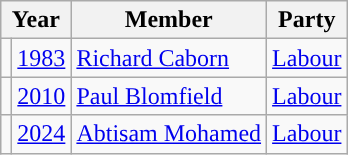<table class="wikitable">
<tr>
<th colspan="2">Year</th>
<th>Member</th>
<th>Party</th>
</tr>
<tr>
<td style="color:inherit;background-color: "></td>
<td><a href='#'>1983</a></td>
<td><a href='#'>Richard Caborn</a></td>
<td><a href='#'>Labour</a></td>
</tr>
<tr>
<td style="color:inherit;background-color: "></td>
<td><a href='#'>2010</a></td>
<td><a href='#'>Paul Blomfield</a></td>
<td><a href='#'>Labour</a></td>
</tr>
<tr>
<td style="color:inherit;background-color: "></td>
<td><a href='#'>2024</a></td>
<td><a href='#'>Abtisam Mohamed</a></td>
<td><a href='#'>Labour</a></td>
</tr>
</table>
